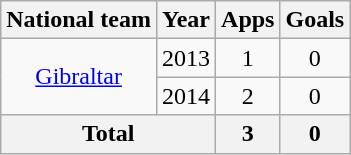<table class=wikitable style="text-align: center;">
<tr>
<th>National team</th>
<th>Year</th>
<th>Apps</th>
<th>Goals</th>
</tr>
<tr>
<td rowspan=2><a href='#'>Gibraltar</a></td>
<td>2013</td>
<td>1</td>
<td>0</td>
</tr>
<tr>
<td>2014</td>
<td>2</td>
<td>0</td>
</tr>
<tr>
<th colspan=2>Total</th>
<th>3</th>
<th>0</th>
</tr>
</table>
